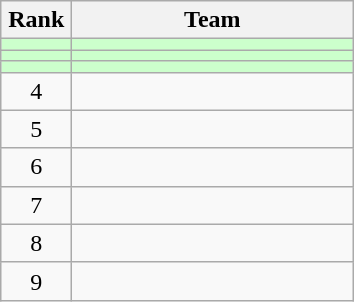<table class="wikitable" style="text-align: center;">
<tr>
<th width=40>Rank</th>
<th width=180>Team</th>
</tr>
<tr bgcolor=#CCFFCC>
<td></td>
<td style="text-align:left;"></td>
</tr>
<tr bgcolor=#CCFFCC>
<td></td>
<td style="text-align:left;"></td>
</tr>
<tr bgcolor=#CCFFCC>
<td></td>
<td style="text-align:left;"></td>
</tr>
<tr align=center>
<td>4</td>
<td style="text-align:left;"></td>
</tr>
<tr align=center>
<td>5</td>
<td style="text-align:left;"></td>
</tr>
<tr align=center>
<td>6</td>
<td style="text-align:left;"></td>
</tr>
<tr align=center>
<td>7</td>
<td style="text-align:left;"></td>
</tr>
<tr align=center>
<td>8</td>
<td style="text-align:left;"></td>
</tr>
<tr align=center>
<td>9</td>
<td style="text-align:left;"></td>
</tr>
</table>
